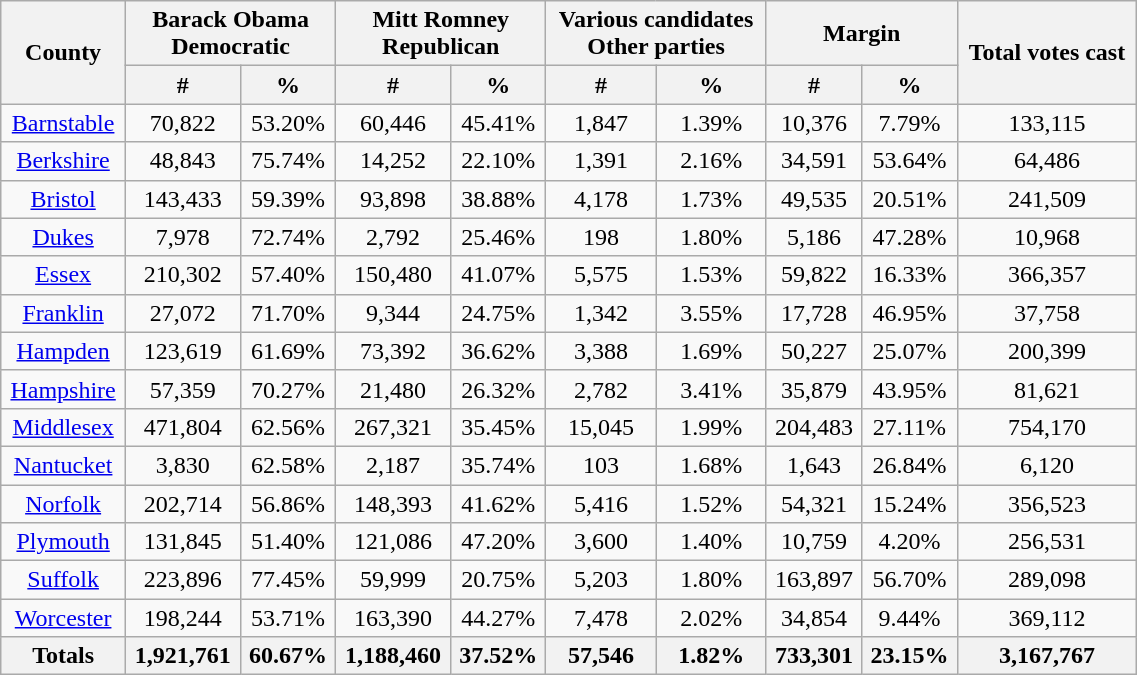<table width="60%"  class="wikitable sortable" style="text-align:center">
<tr>
<th style="text-align:center;" rowspan="2">County</th>
<th style="text-align:center;" colspan="2">Barack Obama<br>Democratic</th>
<th style="text-align:center;" colspan="2">Mitt Romney<br>Republican</th>
<th style="text-align:center;" colspan="2">Various candidates<br>Other parties</th>
<th style="text-align:center;" colspan="2">Margin</th>
<th style="text-align:center;" rowspan="2">Total votes cast</th>
</tr>
<tr>
<th style="text-align:center;" data-sort-type="number">#</th>
<th style="text-align:center;" data-sort-type="number">%</th>
<th style="text-align:center;" data-sort-type="number">#</th>
<th style="text-align:center;" data-sort-type="number">%</th>
<th style="text-align:center;" data-sort-type="number">#</th>
<th style="text-align:center;" data-sort-type="number">%</th>
<th style="text-align:center;" data-sort-type="number">#</th>
<th style="text-align:center;" data-sort-type="number">%</th>
</tr>
<tr style="text-align:center;">
<td><a href='#'>Barnstable</a></td>
<td>70,822</td>
<td>53.20%</td>
<td>60,446</td>
<td>45.41%</td>
<td>1,847</td>
<td>1.39%</td>
<td>10,376</td>
<td>7.79%</td>
<td>133,115</td>
</tr>
<tr style="text-align:center;">
<td><a href='#'>Berkshire</a></td>
<td>48,843</td>
<td>75.74%</td>
<td>14,252</td>
<td>22.10%</td>
<td>1,391</td>
<td>2.16%</td>
<td>34,591</td>
<td>53.64%</td>
<td>64,486</td>
</tr>
<tr style="text-align:center;">
<td><a href='#'>Bristol</a></td>
<td>143,433</td>
<td>59.39%</td>
<td>93,898</td>
<td>38.88%</td>
<td>4,178</td>
<td>1.73%</td>
<td>49,535</td>
<td>20.51%</td>
<td>241,509</td>
</tr>
<tr style="text-align:center;">
<td><a href='#'>Dukes</a></td>
<td>7,978</td>
<td>72.74%</td>
<td>2,792</td>
<td>25.46%</td>
<td>198</td>
<td>1.80%</td>
<td>5,186</td>
<td>47.28%</td>
<td>10,968</td>
</tr>
<tr style="text-align:center;">
<td><a href='#'>Essex</a></td>
<td>210,302</td>
<td>57.40%</td>
<td>150,480</td>
<td>41.07%</td>
<td>5,575</td>
<td>1.53%</td>
<td>59,822</td>
<td>16.33%</td>
<td>366,357</td>
</tr>
<tr style="text-align:center;">
<td><a href='#'>Franklin</a></td>
<td>27,072</td>
<td>71.70%</td>
<td>9,344</td>
<td>24.75%</td>
<td>1,342</td>
<td>3.55%</td>
<td>17,728</td>
<td>46.95%</td>
<td>37,758</td>
</tr>
<tr style="text-align:center;">
<td><a href='#'>Hampden</a></td>
<td>123,619</td>
<td>61.69%</td>
<td>73,392</td>
<td>36.62%</td>
<td>3,388</td>
<td>1.69%</td>
<td>50,227</td>
<td>25.07%</td>
<td>200,399</td>
</tr>
<tr style="text-align:center;">
<td><a href='#'>Hampshire</a></td>
<td>57,359</td>
<td>70.27%</td>
<td>21,480</td>
<td>26.32%</td>
<td>2,782</td>
<td>3.41%</td>
<td>35,879</td>
<td>43.95%</td>
<td>81,621</td>
</tr>
<tr style="text-align:center;">
<td><a href='#'>Middlesex</a></td>
<td>471,804</td>
<td>62.56%</td>
<td>267,321</td>
<td>35.45%</td>
<td>15,045</td>
<td>1.99%</td>
<td>204,483</td>
<td>27.11%</td>
<td>754,170</td>
</tr>
<tr style="text-align:center;">
<td><a href='#'>Nantucket</a></td>
<td>3,830</td>
<td>62.58%</td>
<td>2,187</td>
<td>35.74%</td>
<td>103</td>
<td>1.68%</td>
<td>1,643</td>
<td>26.84%</td>
<td>6,120</td>
</tr>
<tr style="text-align:center;">
<td><a href='#'>Norfolk</a></td>
<td>202,714</td>
<td>56.86%</td>
<td>148,393</td>
<td>41.62%</td>
<td>5,416</td>
<td>1.52%</td>
<td>54,321</td>
<td>15.24%</td>
<td>356,523</td>
</tr>
<tr style="text-align:center;">
<td><a href='#'>Plymouth</a></td>
<td>131,845</td>
<td>51.40%</td>
<td>121,086</td>
<td>47.20%</td>
<td>3,600</td>
<td>1.40%</td>
<td>10,759</td>
<td>4.20%</td>
<td>256,531</td>
</tr>
<tr style="text-align:center;">
<td><a href='#'>Suffolk</a></td>
<td>223,896</td>
<td>77.45%</td>
<td>59,999</td>
<td>20.75%</td>
<td>5,203</td>
<td>1.80%</td>
<td>163,897</td>
<td>56.70%</td>
<td>289,098</td>
</tr>
<tr style="text-align:center;">
<td><a href='#'>Worcester</a></td>
<td>198,244</td>
<td>53.71%</td>
<td>163,390</td>
<td>44.27%</td>
<td>7,478</td>
<td>2.02%</td>
<td>34,854</td>
<td>9.44%</td>
<td>369,112</td>
</tr>
<tr>
<th>Totals</th>
<th>1,921,761</th>
<th>60.67%</th>
<th>1,188,460</th>
<th>37.52%</th>
<th>57,546</th>
<th>1.82%</th>
<th>733,301</th>
<th>23.15%</th>
<th>3,167,767</th>
</tr>
</table>
